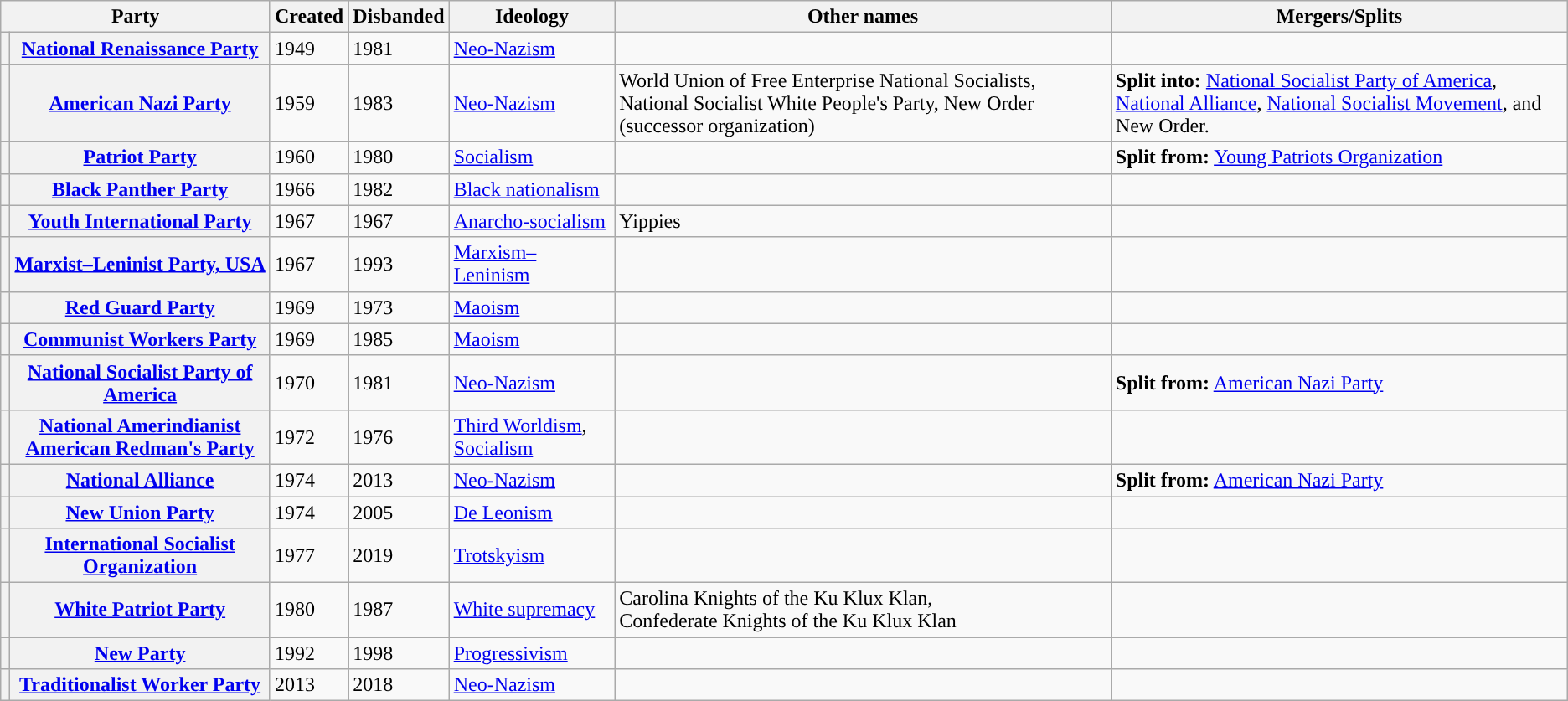<table class="wikitable sortable plainrowheaders">
<tr>
<th scope="col" colspan="2">Party</th>
<th scope="col">Created</th>
<th scope="col">Disbanded</th>
<th scope="col">Ideology</th>
<th scope="col">Other names</th>
<th scope="col">Mergers/Splits</th>
</tr>
<tr>
<th style="background-color:"></th>
<th scope="row"><a href='#'>National Renaissance Party</a></th>
<td>1949</td>
<td>1981</td>
<td><a href='#'>Neo-Nazism</a></td>
<td></td>
<td></td>
</tr>
<tr>
<th style="background-color:"></th>
<th scope="row"><a href='#'>American Nazi Party</a></th>
<td>1959</td>
<td>1983</td>
<td><a href='#'>Neo-Nazism</a></td>
<td>World Union of Free Enterprise National Socialists, National Socialist White People's Party, New Order (successor organization)</td>
<td><strong>Split into:</strong> <a href='#'>National Socialist Party of America</a>, <a href='#'>National Alliance</a>, <a href='#'>National Socialist Movement</a>, and New Order.</td>
</tr>
<tr>
<th style="background-color:"></th>
<th scope="row"><a href='#'>Patriot Party</a></th>
<td>1960</td>
<td>1980</td>
<td><a href='#'>Socialism</a></td>
<td></td>
<td><strong>Split from:</strong> <a href='#'>Young Patriots Organization</a></td>
</tr>
<tr>
<th style="background-color:"></th>
<th scope="row"><a href='#'>Black Panther Party</a></th>
<td>1966</td>
<td>1982</td>
<td><a href='#'>Black nationalism</a></td>
<td></td>
<td></td>
</tr>
<tr>
<th style="background-color:"></th>
<th scope="row"><a href='#'>Youth International Party</a></th>
<td>1967</td>
<td>1967</td>
<td><a href='#'>Anarcho-socialism</a></td>
<td>Yippies</td>
<td></td>
</tr>
<tr>
<th style="background-color:"></th>
<th scope="row"><a href='#'>Marxist–Leninist Party, USA</a></th>
<td>1967</td>
<td>1993</td>
<td><a href='#'>Marxism–Leninism</a></td>
<td></td>
<td></td>
</tr>
<tr>
<th style="background-color:"></th>
<th scope="row"><a href='#'>Red Guard Party</a></th>
<td>1969</td>
<td>1973</td>
<td><a href='#'>Maoism</a></td>
<td></td>
<td></td>
</tr>
<tr>
<th style="background-color:"></th>
<th scope="row"><a href='#'>Communist Workers Party</a></th>
<td>1969</td>
<td>1985</td>
<td><a href='#'>Maoism</a></td>
<td></td>
<td></td>
</tr>
<tr>
<th style="background-color:"></th>
<th scope="row"><a href='#'>National Socialist Party of America</a></th>
<td>1970</td>
<td>1981</td>
<td><a href='#'>Neo-Nazism</a></td>
<td></td>
<td><strong>Split from:</strong> <a href='#'>American Nazi Party</a></td>
</tr>
<tr>
<th style="background-color:"></th>
<th scope="row"><a href='#'>National Amerindianist American Redman's Party</a></th>
<td>1972</td>
<td>1976</td>
<td><a href='#'>Third Worldism</a>, <a href='#'>Socialism</a></td>
<td></td>
<td></td>
</tr>
<tr>
<th style="background-color:"></th>
<th scope="row"><a href='#'>National Alliance</a></th>
<td>1974</td>
<td>2013</td>
<td><a href='#'>Neo-Nazism</a></td>
<td></td>
<td><strong>Split from:</strong> <a href='#'>American Nazi Party</a></td>
</tr>
<tr>
<th style="background-color:"></th>
<th scope="row"><a href='#'>New Union Party</a></th>
<td>1974</td>
<td>2005</td>
<td><a href='#'>De Leonism</a></td>
<td></td>
<td></td>
</tr>
<tr>
<th style="background-color:"></th>
<th scope="row"><a href='#'>International Socialist Organization</a></th>
<td>1977</td>
<td>2019</td>
<td><a href='#'>Trotskyism</a></td>
<td></td>
<td></td>
</tr>
<tr>
<th style="background-color:"></th>
<th scope="row"><a href='#'>White Patriot Party</a></th>
<td>1980</td>
<td>1987</td>
<td><a href='#'>White supremacy</a></td>
<td>Carolina Knights of the Ku Klux Klan,<br>Confederate Knights of the Ku Klux Klan</td>
<td></td>
</tr>
<tr>
<th style="background-color:"></th>
<th scope="row"><a href='#'>New Party</a></th>
<td>1992</td>
<td>1998</td>
<td><a href='#'>Progressivism</a></td>
<td></td>
<td></td>
</tr>
<tr>
<th style="background-color:"></th>
<th scope="row"><a href='#'>Traditionalist Worker Party</a></th>
<td>2013</td>
<td>2018</td>
<td><a href='#'>Neo-Nazism</a></td>
<td></td>
<td></td>
</tr>
</table>
